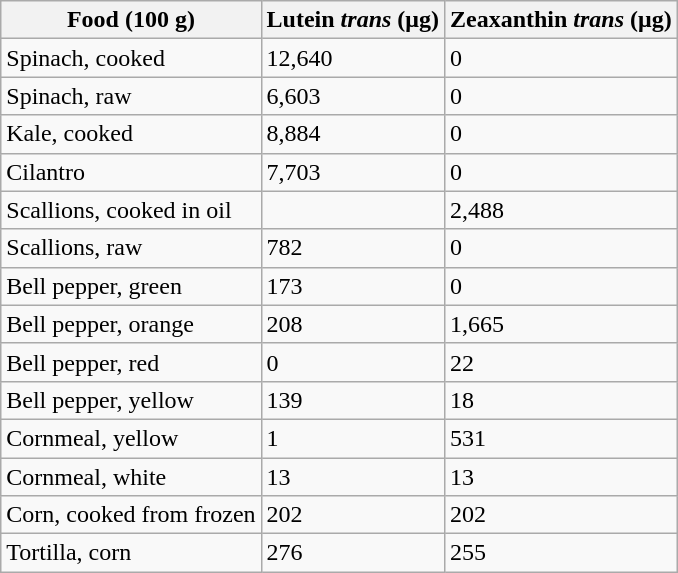<table class="wikitable sortable">
<tr>
<th>Food (100 g)</th>
<th>Lutein <em>trans</em> (μg)</th>
<th>Zeaxanthin <em>trans</em> (μg)</th>
</tr>
<tr>
<td>Spinach, cooked</td>
<td>12,640</td>
<td>0</td>
</tr>
<tr>
<td>Spinach, raw</td>
<td>6,603</td>
<td>0</td>
</tr>
<tr>
<td>Kale, cooked</td>
<td>8,884</td>
<td>0</td>
</tr>
<tr>
<td>Cilantro</td>
<td>7,703</td>
<td>0</td>
</tr>
<tr>
<td>Scallions, cooked in oil</td>
<td></td>
<td>2,488</td>
</tr>
<tr>
<td>Scallions, raw</td>
<td>782</td>
<td>0</td>
</tr>
<tr>
<td>Bell pepper, green</td>
<td>173</td>
<td>0</td>
</tr>
<tr>
<td>Bell pepper, orange</td>
<td>208</td>
<td>1,665</td>
</tr>
<tr>
<td>Bell pepper, red</td>
<td>0</td>
<td>22</td>
</tr>
<tr>
<td>Bell pepper, yellow</td>
<td>139</td>
<td>18</td>
</tr>
<tr>
<td>Cornmeal, yellow</td>
<td>1</td>
<td>531</td>
</tr>
<tr>
<td>Cornmeal, white</td>
<td>13</td>
<td>13</td>
</tr>
<tr>
<td>Corn, cooked from frozen</td>
<td>202</td>
<td>202</td>
</tr>
<tr>
<td>Tortilla, corn</td>
<td>276</td>
<td>255</td>
</tr>
</table>
